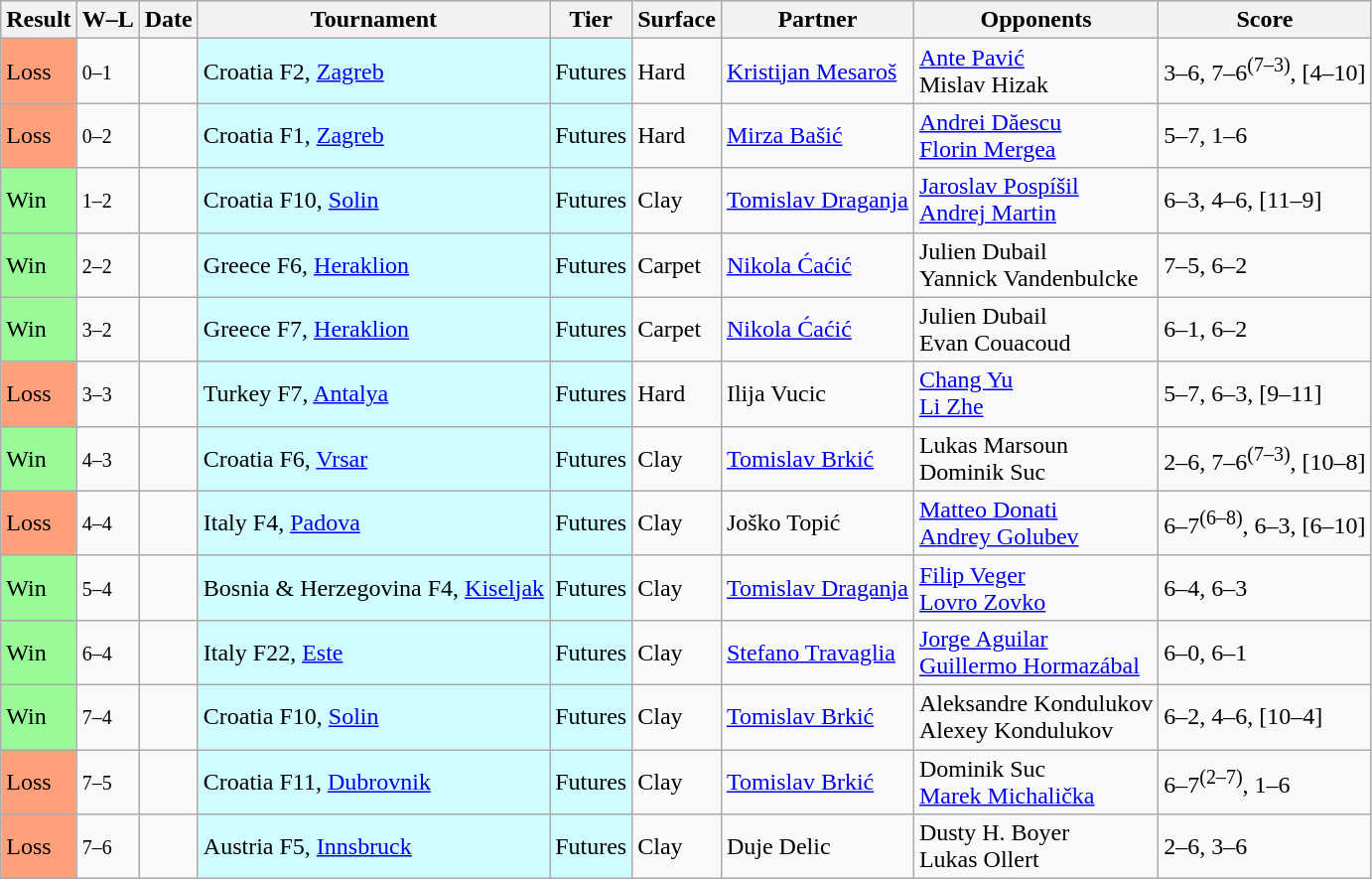<table class="sortable wikitable">
<tr>
<th>Result</th>
<th class=unsortable>W–L</th>
<th>Date</th>
<th>Tournament</th>
<th>Tier</th>
<th>Surface</th>
<th>Partner</th>
<th>Opponents</th>
<th class=unsortable>Score</th>
</tr>
<tr>
<td bgcolor=FFA07A>Loss</td>
<td><small>0–1</small></td>
<td></td>
<td style=background:#cffcff>Croatia F2, <a href='#'>Zagreb</a></td>
<td style=background:#cffcff>Futures</td>
<td>Hard</td>
<td> <a href='#'>Kristijan Mesaroš</a></td>
<td> <a href='#'>Ante Pavić</a> <br> Mislav Hizak</td>
<td>3–6, 7–6<sup>(7–3)</sup>, [4–10]</td>
</tr>
<tr>
<td bgcolor=FFA07A>Loss</td>
<td><small>0–2</small></td>
<td></td>
<td style=background:#cffcff>Croatia F1, <a href='#'>Zagreb</a></td>
<td style=background:#cffcff>Futures</td>
<td>Hard</td>
<td> <a href='#'>Mirza Bašić</a></td>
<td> <a href='#'>Andrei Dăescu</a> <br> <a href='#'>Florin Mergea</a></td>
<td>5–7, 1–6</td>
</tr>
<tr>
<td bgcolor=98FB98>Win</td>
<td><small>1–2</small></td>
<td></td>
<td style=background:#cffcff>Croatia F10, <a href='#'>Solin</a></td>
<td style=background:#cffcff>Futures</td>
<td>Clay</td>
<td> <a href='#'>Tomislav Draganja</a></td>
<td> <a href='#'>Jaroslav Pospíšil</a> <br> <a href='#'>Andrej Martin</a></td>
<td>6–3, 4–6, [11–9]</td>
</tr>
<tr>
<td bgcolor=98FB98>Win</td>
<td><small>2–2</small></td>
<td></td>
<td style=background:#cffcff>Greece F6, <a href='#'>Heraklion</a></td>
<td style=background:#cffcff>Futures</td>
<td>Carpet</td>
<td> <a href='#'>Nikola Ćaćić</a></td>
<td> Julien Dubail <br> Yannick Vandenbulcke</td>
<td>7–5, 6–2</td>
</tr>
<tr>
<td bgcolor=98FB98>Win</td>
<td><small>3–2</small></td>
<td></td>
<td style=background:#cffcff>Greece F7, <a href='#'>Heraklion</a></td>
<td style=background:#cffcff>Futures</td>
<td>Carpet</td>
<td> <a href='#'>Nikola Ćaćić</a></td>
<td> Julien Dubail <br> Evan Couacoud</td>
<td>6–1, 6–2</td>
</tr>
<tr>
<td bgcolor=FFA07A>Loss</td>
<td><small>3–3</small></td>
<td></td>
<td style=background:#cffcff>Turkey F7, <a href='#'>Antalya</a></td>
<td style=background:#cffcff>Futures</td>
<td>Hard</td>
<td> Ilija Vucic</td>
<td> <a href='#'>Chang Yu</a> <br> <a href='#'>Li Zhe</a></td>
<td>5–7, 6–3, [9–11]</td>
</tr>
<tr>
<td bgcolor=98FB98>Win</td>
<td><small>4–3</small></td>
<td></td>
<td style=background:#cffcff>Croatia F6, <a href='#'>Vrsar</a></td>
<td style=background:#cffcff>Futures</td>
<td>Clay</td>
<td> <a href='#'>Tomislav Brkić</a></td>
<td> Lukas Marsoun <br> Dominik Suc</td>
<td>2–6, 7–6<sup>(7–3)</sup>, [10–8]</td>
</tr>
<tr>
<td bgcolor=FFA07A>Loss</td>
<td><small>4–4</small></td>
<td></td>
<td style=background:#cffcff>Italy F4, <a href='#'>Padova</a></td>
<td style=background:#cffcff>Futures</td>
<td>Clay</td>
<td> Joško Topić</td>
<td> <a href='#'>Matteo Donati</a> <br> <a href='#'>Andrey Golubev</a></td>
<td>6–7<sup>(6–8)</sup>, 6–3, [6–10]</td>
</tr>
<tr>
<td bgcolor=98FB98>Win</td>
<td><small>5–4</small></td>
<td></td>
<td style=background:#cffcff>Bosnia & Herzegovina F4, <a href='#'>Kiseljak</a></td>
<td style=background:#cffcff>Futures</td>
<td>Clay</td>
<td> <a href='#'>Tomislav Draganja</a></td>
<td> <a href='#'>Filip Veger</a> <br> <a href='#'>Lovro Zovko</a></td>
<td>6–4, 6–3</td>
</tr>
<tr>
<td bgcolor=98FB98>Win</td>
<td><small>6–4</small></td>
<td></td>
<td style=background:#cffcff>Italy F22, <a href='#'>Este</a></td>
<td style=background:#cffcff>Futures</td>
<td>Clay</td>
<td> <a href='#'>Stefano Travaglia</a></td>
<td> <a href='#'>Jorge Aguilar</a> <br> <a href='#'>Guillermo Hormazábal</a></td>
<td>6–0, 6–1</td>
</tr>
<tr>
<td bgcolor=98FB98>Win</td>
<td><small>7–4</small></td>
<td></td>
<td style=background:#cffcff>Croatia F10, <a href='#'>Solin</a></td>
<td style=background:#cffcff>Futures</td>
<td>Clay</td>
<td> <a href='#'>Tomislav Brkić</a></td>
<td> Aleksandre Kondulukov <br> Alexey Kondulukov</td>
<td>6–2, 4–6, [10–4]</td>
</tr>
<tr>
<td bgcolor=FFA07A>Loss</td>
<td><small>7–5</small></td>
<td></td>
<td style=background:#cffcff>Croatia F11, <a href='#'>Dubrovnik</a></td>
<td style=background:#cffcff>Futures</td>
<td>Clay</td>
<td> <a href='#'>Tomislav Brkić</a></td>
<td> Dominik Suc <br> <a href='#'>Marek Michalička</a></td>
<td>6–7<sup>(2–7)</sup>, 1–6</td>
</tr>
<tr>
<td bgcolor=FFA07A>Loss</td>
<td><small>7–6</small></td>
<td></td>
<td style=background:#cffcff>Austria F5, <a href='#'>Innsbruck</a></td>
<td style=background:#cffcff>Futures</td>
<td>Clay</td>
<td> Duje Delic</td>
<td> Dusty H. Boyer <br> Lukas Ollert</td>
<td>2–6, 3–6</td>
</tr>
</table>
